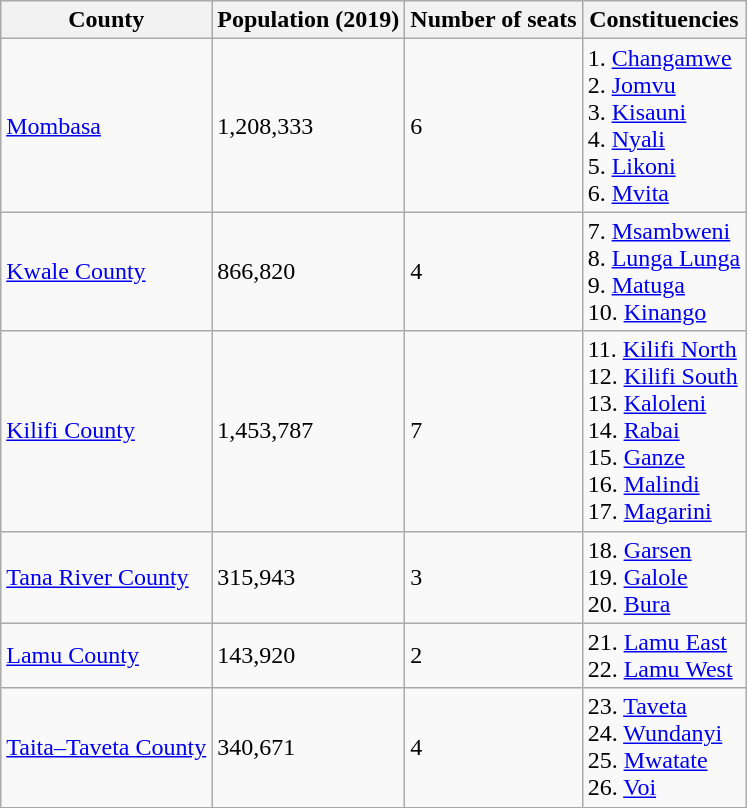<table class="wikitable sortable">
<tr>
<th>County</th>
<th>Population (2019)</th>
<th>Number of seats</th>
<th>Constituencies</th>
</tr>
<tr>
<td><a href='#'>Mombasa</a></td>
<td>1,208,333</td>
<td>6</td>
<td>1. <a href='#'>Changamwe</a><br>2. <a href='#'>Jomvu</a><br>3. <a href='#'>Kisauni</a><br>4. <a href='#'>Nyali</a><br>5. <a href='#'>Likoni</a><br>6. <a href='#'>Mvita</a></td>
</tr>
<tr>
<td><a href='#'>Kwale County</a></td>
<td>866,820</td>
<td>4</td>
<td>7. <a href='#'>Msambweni</a><br>8. <a href='#'>Lunga Lunga</a><br>9. <a href='#'>Matuga</a><br>10. <a href='#'>Kinango</a></td>
</tr>
<tr>
<td><a href='#'>Kilifi County</a></td>
<td>1,453,787</td>
<td>7</td>
<td>11. <a href='#'>Kilifi North</a><br>12. <a href='#'>Kilifi South</a><br>13. <a href='#'>Kaloleni</a><br>14. <a href='#'>Rabai</a><br>15. <a href='#'>Ganze</a><br>16. <a href='#'>Malindi</a><br>17. <a href='#'>Magarini</a></td>
</tr>
<tr>
<td><a href='#'>Tana River County</a></td>
<td>315,943</td>
<td>3</td>
<td>18. <a href='#'>Garsen</a><br>19. <a href='#'>Galole</a><br>20. <a href='#'>Bura</a></td>
</tr>
<tr>
<td><a href='#'>Lamu County</a></td>
<td>143,920</td>
<td>2</td>
<td>21. <a href='#'>Lamu East</a><br>22. <a href='#'>Lamu West</a></td>
</tr>
<tr>
<td><a href='#'>Taita–Taveta County</a></td>
<td>340,671</td>
<td>4</td>
<td>23. <a href='#'>Taveta</a><br>24. <a href='#'>Wundanyi</a><br>25. <a href='#'>Mwatate</a><br>26. <a href='#'>Voi</a></td>
</tr>
</table>
